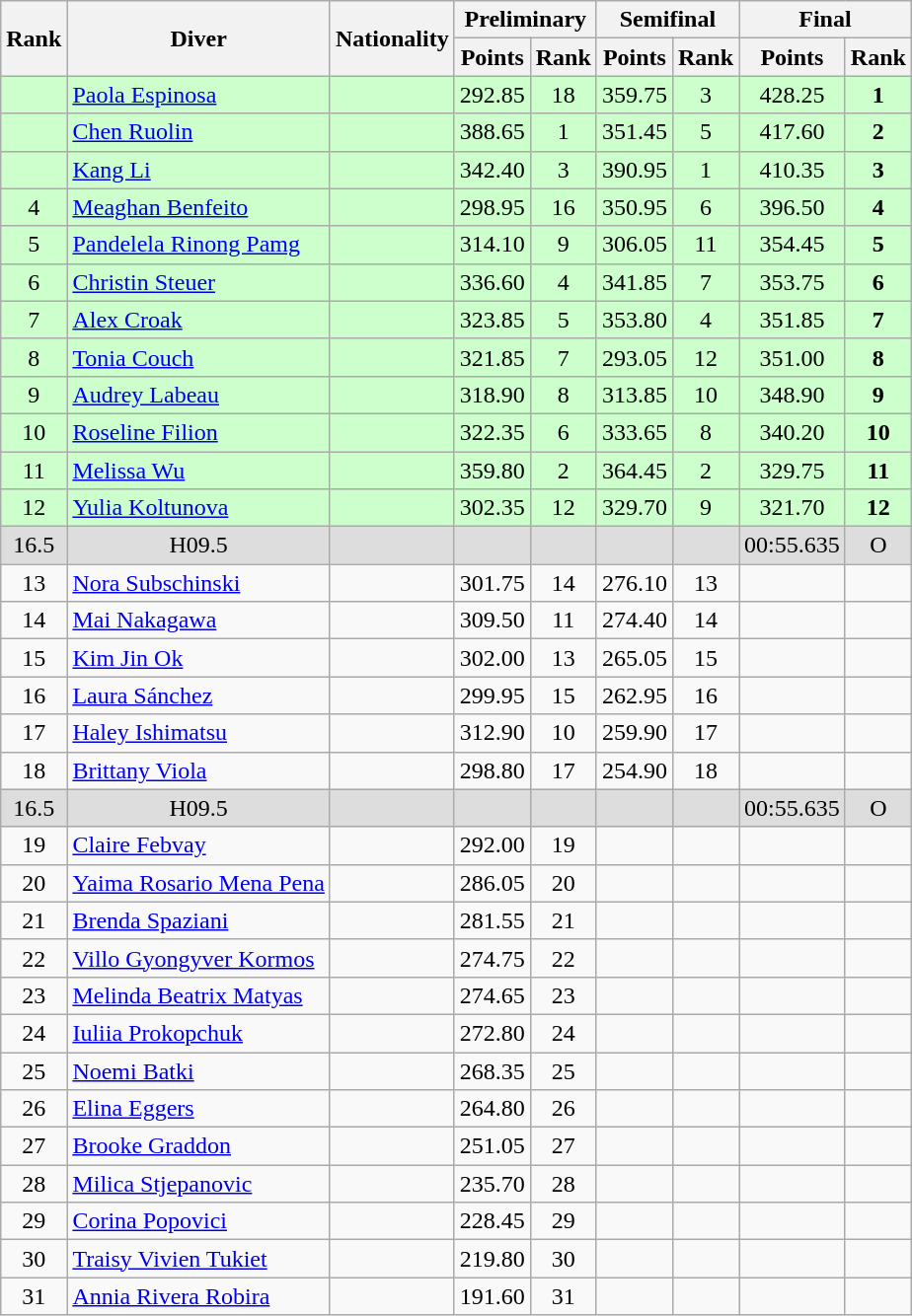<table class="wikitable" style="text-align:center">
<tr>
<th rowspan="2">Rank</th>
<th rowspan="2">Diver</th>
<th rowspan="2">Nationality</th>
<th colspan="2">Preliminary</th>
<th colspan="2">Semifinal</th>
<th colspan="2">Final</th>
</tr>
<tr>
<th>Points</th>
<th>Rank</th>
<th>Points</th>
<th>Rank</th>
<th>Points</th>
<th>Rank</th>
</tr>
<tr bgcolor=ccffcc>
<td></td>
<td align=left><a href='#'>Paola Espinosa</a></td>
<td align=left></td>
<td>292.85</td>
<td>18</td>
<td>359.75</td>
<td>3</td>
<td>428.25</td>
<td><strong>1</strong></td>
</tr>
<tr bgcolor=ccffcc>
<td></td>
<td align=left><a href='#'>Chen Ruolin</a></td>
<td align=left></td>
<td>388.65</td>
<td>1</td>
<td>351.45</td>
<td>5</td>
<td>417.60</td>
<td><strong>2</strong></td>
</tr>
<tr bgcolor=ccffcc>
<td></td>
<td align=left><a href='#'>Kang Li</a></td>
<td align=left></td>
<td>342.40</td>
<td>3</td>
<td>390.95</td>
<td>1</td>
<td>410.35</td>
<td><strong>3</strong></td>
</tr>
<tr bgcolor=ccffcc>
<td>4</td>
<td align=left><a href='#'>Meaghan Benfeito</a></td>
<td align=left></td>
<td>298.95</td>
<td>16</td>
<td>350.95</td>
<td>6</td>
<td>396.50</td>
<td><strong>4</strong></td>
</tr>
<tr bgcolor=ccffcc>
<td>5</td>
<td align=left><a href='#'>Pandelela Rinong Pamg</a></td>
<td align=left></td>
<td>314.10</td>
<td>9</td>
<td>306.05</td>
<td>11</td>
<td>354.45</td>
<td><strong>5</strong></td>
</tr>
<tr bgcolor=ccffcc>
<td>6</td>
<td align=left><a href='#'>Christin Steuer</a></td>
<td align=left></td>
<td>336.60</td>
<td>4</td>
<td>341.85</td>
<td>7</td>
<td>353.75</td>
<td><strong>6</strong></td>
</tr>
<tr bgcolor=ccffcc>
<td>7</td>
<td align=left><a href='#'>Alex Croak</a></td>
<td align=left></td>
<td>323.85</td>
<td>5</td>
<td>353.80</td>
<td>4</td>
<td>351.85</td>
<td><strong>7</strong></td>
</tr>
<tr bgcolor=ccffcc>
<td>8</td>
<td align=left><a href='#'>Tonia Couch</a></td>
<td align=left></td>
<td>321.85</td>
<td>7</td>
<td>293.05</td>
<td>12</td>
<td>351.00</td>
<td><strong>8</strong></td>
</tr>
<tr bgcolor=ccffcc>
<td>9</td>
<td align=left><a href='#'>Audrey Labeau</a></td>
<td align=left></td>
<td>318.90</td>
<td>8</td>
<td>313.85</td>
<td>10</td>
<td>348.90</td>
<td><strong>9</strong></td>
</tr>
<tr bgcolor=ccffcc>
<td>10</td>
<td align=left><a href='#'>Roseline Filion</a></td>
<td align=left></td>
<td>322.35</td>
<td>6</td>
<td>333.65</td>
<td>8</td>
<td>340.20</td>
<td><strong>10</strong></td>
</tr>
<tr bgcolor=ccffcc>
<td>11</td>
<td align=left><a href='#'>Melissa Wu</a></td>
<td align=left></td>
<td>359.80</td>
<td>2</td>
<td>364.45</td>
<td>2</td>
<td>329.75</td>
<td><strong>11</strong></td>
</tr>
<tr bgcolor=ccffcc>
<td>12</td>
<td align=left><a href='#'>Yulia Koltunova</a></td>
<td align=left></td>
<td>302.35</td>
<td>12</td>
<td>329.70</td>
<td>9</td>
<td>321.70</td>
<td><strong>12</strong></td>
</tr>
<tr bgcolor=#DDDDDD>
<td><span>16.5</span></td>
<td><span>H09.5</span></td>
<td></td>
<td></td>
<td></td>
<td></td>
<td></td>
<td><span>00:55.635</span></td>
<td><span>O</span></td>
</tr>
<tr>
<td>13</td>
<td align=left><a href='#'>Nora Subschinski</a></td>
<td align=left></td>
<td>301.75</td>
<td>14</td>
<td>276.10</td>
<td>13</td>
<td></td>
<td></td>
</tr>
<tr>
<td>14</td>
<td align=left><a href='#'>Mai Nakagawa</a></td>
<td align=left></td>
<td>309.50</td>
<td>11</td>
<td>274.40</td>
<td>14</td>
<td></td>
<td></td>
</tr>
<tr>
<td>15</td>
<td align=left><a href='#'>Kim Jin Ok</a></td>
<td align=left></td>
<td>302.00</td>
<td>13</td>
<td>265.05</td>
<td>15</td>
<td></td>
<td></td>
</tr>
<tr>
<td>16</td>
<td align=left><a href='#'>Laura Sánchez</a></td>
<td align=left></td>
<td>299.95</td>
<td>15</td>
<td>262.95</td>
<td>16</td>
<td></td>
<td></td>
</tr>
<tr>
<td>17</td>
<td align=left><a href='#'>Haley Ishimatsu</a></td>
<td align=left></td>
<td>312.90</td>
<td>10</td>
<td>259.90</td>
<td>17</td>
<td></td>
<td></td>
</tr>
<tr>
<td>18</td>
<td align=left><a href='#'>Brittany Viola</a></td>
<td align=left></td>
<td>298.80</td>
<td>17</td>
<td>254.90</td>
<td>18</td>
<td></td>
<td></td>
</tr>
<tr bgcolor=#DDDDDD>
<td><span>16.5</span></td>
<td><span>H09.5</span></td>
<td></td>
<td></td>
<td></td>
<td></td>
<td></td>
<td><span>00:55.635</span></td>
<td><span>O</span></td>
</tr>
<tr>
<td>19</td>
<td align=left><a href='#'>Claire Febvay</a></td>
<td align=left></td>
<td>292.00</td>
<td>19</td>
<td></td>
<td></td>
<td></td>
<td></td>
</tr>
<tr>
<td>20</td>
<td align=left><a href='#'>Yaima Rosario Mena Pena</a></td>
<td align=left></td>
<td>286.05</td>
<td>20</td>
<td></td>
<td></td>
<td></td>
<td></td>
</tr>
<tr>
<td>21</td>
<td align=left><a href='#'>Brenda Spaziani</a></td>
<td align=left></td>
<td>281.55</td>
<td>21</td>
<td></td>
<td></td>
<td></td>
<td></td>
</tr>
<tr>
<td>22</td>
<td align=left><a href='#'>Villo Gyongyver Kormos</a></td>
<td align=left></td>
<td>274.75</td>
<td>22</td>
<td></td>
<td></td>
<td></td>
<td></td>
</tr>
<tr>
<td>23</td>
<td align=left><a href='#'>Melinda Beatrix Matyas</a></td>
<td align=left></td>
<td>274.65</td>
<td>23</td>
<td></td>
<td></td>
<td></td>
<td></td>
</tr>
<tr>
<td>24</td>
<td align=left><a href='#'>Iuliia Prokopchuk</a></td>
<td align=left></td>
<td>272.80</td>
<td>24</td>
<td></td>
<td></td>
<td></td>
<td></td>
</tr>
<tr>
<td>25</td>
<td align=left><a href='#'>Noemi Batki</a></td>
<td align=left></td>
<td>268.35</td>
<td>25</td>
<td></td>
<td></td>
<td></td>
<td></td>
</tr>
<tr>
<td>26</td>
<td align=left><a href='#'>Elina Eggers</a></td>
<td align=left></td>
<td>264.80</td>
<td>26</td>
<td></td>
<td></td>
<td></td>
<td></td>
</tr>
<tr>
<td>27</td>
<td align=left><a href='#'>Brooke Graddon</a></td>
<td align=left></td>
<td>251.05</td>
<td>27</td>
<td></td>
<td></td>
<td></td>
<td></td>
</tr>
<tr>
<td>28</td>
<td align=left><a href='#'>Milica Stjepanovic</a></td>
<td align=left></td>
<td>235.70</td>
<td>28</td>
<td></td>
<td></td>
<td></td>
<td></td>
</tr>
<tr>
<td>29</td>
<td align=left><a href='#'>Corina Popovici</a></td>
<td align=left></td>
<td>228.45</td>
<td>29</td>
<td></td>
<td></td>
<td></td>
<td></td>
</tr>
<tr>
<td>30</td>
<td align=left><a href='#'>Traisy Vivien Tukiet</a></td>
<td align=left></td>
<td>219.80</td>
<td>30</td>
<td></td>
<td></td>
<td></td>
<td></td>
</tr>
<tr>
<td>31</td>
<td align=left><a href='#'>Annia Rivera Robira</a></td>
<td align=left></td>
<td>191.60</td>
<td>31</td>
<td></td>
<td></td>
<td></td>
<td></td>
</tr>
</table>
